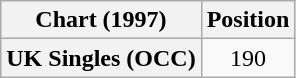<table class="wikitable plainrowheaders" style="text-align:center">
<tr>
<th>Chart (1997)</th>
<th>Position</th>
</tr>
<tr>
<th scope="row">UK Singles (OCC)</th>
<td>190</td>
</tr>
</table>
